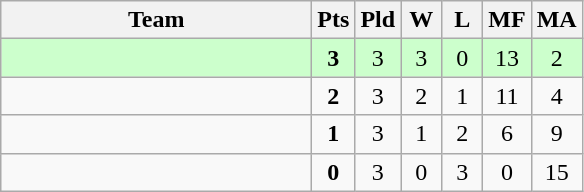<table class=wikitable style="text-align:center">
<tr>
<th width=200>Team</th>
<th width=20>Pts</th>
<th width=20>Pld</th>
<th width=20>W</th>
<th width=20>L</th>
<th width=20>MF</th>
<th width=20>MA</th>
</tr>
<tr bgcolor=ccffcc>
<td style="text-align:left"><strong></strong></td>
<td><strong>3</strong></td>
<td>3</td>
<td>3</td>
<td>0</td>
<td>13</td>
<td>2</td>
</tr>
<tr>
<td style="text-align:left"></td>
<td><strong>2</strong></td>
<td>3</td>
<td>2</td>
<td>1</td>
<td>11</td>
<td>4</td>
</tr>
<tr>
<td style="text-align:left"></td>
<td><strong>1</strong></td>
<td>3</td>
<td>1</td>
<td>2</td>
<td>6</td>
<td>9</td>
</tr>
<tr>
<td style="text-align:left"></td>
<td><strong>0</strong></td>
<td>3</td>
<td>0</td>
<td>3</td>
<td>0</td>
<td>15</td>
</tr>
</table>
